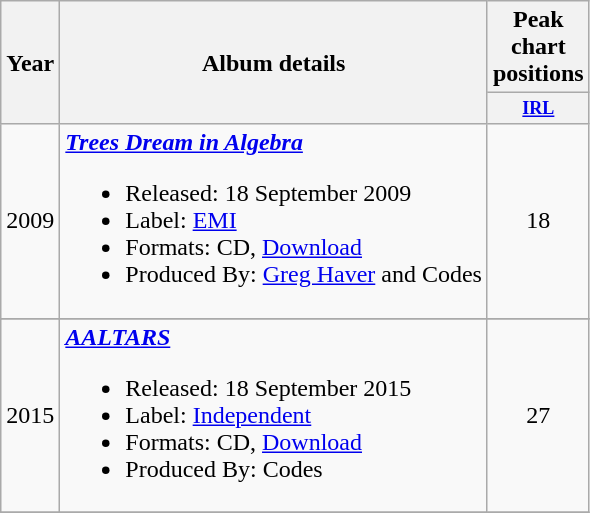<table class="wikitable" style=text-align:center;>
<tr>
<th rowspan="2">Year</th>
<th rowspan="2">Album details</th>
<th colspan="1">Peak chart positions</th>
</tr>
<tr>
<th style="width:4em;font-size:75%"><a href='#'>IRL</a><br></th>
</tr>
<tr>
<td>2009</td>
<td align="left"><strong><em><a href='#'>Trees Dream in Algebra</a></em></strong><br><ul><li>Released: 18 September 2009</li><li>Label: <a href='#'>EMI</a></li><li>Formats: CD, <a href='#'>Download</a></li><li>Produced By: <a href='#'>Greg Haver</a> and Codes</li></ul></td>
<td>18</td>
</tr>
<tr>
</tr>
<tr>
<td>2015</td>
<td align="left"><strong><em><a href='#'>AALTARS</a></em></strong><br><ul><li>Released: 18 September 2015</li><li>Label: <a href='#'>Independent</a></li><li>Formats: CD, <a href='#'>Download</a></li><li>Produced By: Codes</li></ul></td>
<td>27</td>
</tr>
<tr>
</tr>
</table>
